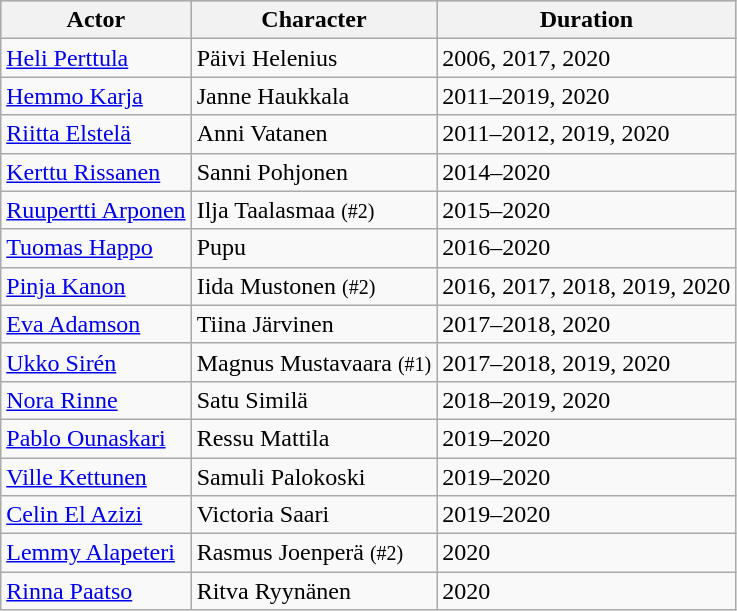<table class="wikitable" sortable>
<tr bgcolor="#CCCCCC">
<th>Actor</th>
<th>Character</th>
<th>Duration</th>
</tr>
<tr>
<td><a href='#'>Heli Perttula</a></td>
<td>Päivi Helenius</td>
<td>2006, 2017, 2020</td>
</tr>
<tr>
<td><a href='#'>Hemmo Karja</a></td>
<td>Janne Haukkala</td>
<td>2011–2019, 2020</td>
</tr>
<tr>
<td><a href='#'>Riitta Elstelä</a></td>
<td>Anni Vatanen</td>
<td>2011–2012, 2019, 2020</td>
</tr>
<tr>
<td><a href='#'>Kerttu Rissanen</a></td>
<td>Sanni Pohjonen</td>
<td>2014–2020</td>
</tr>
<tr>
<td><a href='#'>Ruupertti Arponen</a></td>
<td>Ilja Taalasmaa <small>(#2)</small></td>
<td>2015–2020</td>
</tr>
<tr>
<td><a href='#'>Tuomas Happo</a></td>
<td>Pupu</td>
<td>2016–2020</td>
</tr>
<tr>
<td><a href='#'>Pinja Kanon</a></td>
<td>Iida Mustonen <small>(#2)</small></td>
<td>2016, 2017, 2018, 2019, 2020</td>
</tr>
<tr>
<td><a href='#'>Eva Adamson</a></td>
<td>Tiina Järvinen</td>
<td>2017–2018, 2020</td>
</tr>
<tr>
<td><a href='#'>Ukko Sirén</a></td>
<td>Magnus Mustavaara  <small>(#1)</small></td>
<td>2017–2018, 2019, 2020</td>
</tr>
<tr>
<td><a href='#'>Nora Rinne</a></td>
<td>Satu Similä</td>
<td>2018–2019, 2020</td>
</tr>
<tr>
<td><a href='#'>Pablo Ounaskari</a></td>
<td>Ressu Mattila</td>
<td>2019–2020</td>
</tr>
<tr>
<td><a href='#'>Ville Kettunen</a></td>
<td>Samuli Palokoski</td>
<td>2019–2020</td>
</tr>
<tr>
<td><a href='#'>Celin El Azizi</a></td>
<td>Victoria Saari</td>
<td>2019–2020</td>
</tr>
<tr>
<td><a href='#'>Lemmy Alapeteri</a></td>
<td>Rasmus Joenperä <small>(#2)</small></td>
<td>2020</td>
</tr>
<tr>
<td><a href='#'>Rinna Paatso</a></td>
<td>Ritva Ryynänen</td>
<td>2020</td>
</tr>
</table>
